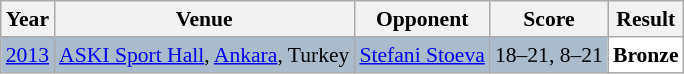<table class="sortable wikitable" style="font-size: 90%;">
<tr>
<th>Year</th>
<th>Venue</th>
<th>Opponent</th>
<th>Score</th>
<th>Result</th>
</tr>
<tr style="background:#AABBCC">
<td align="center"><a href='#'>2013</a></td>
<td align="left"><a href='#'>ASKI Sport Hall</a>, <a href='#'>Ankara</a>, Turkey</td>
<td align="left"> <a href='#'>Stefani Stoeva</a></td>
<td align="left">18–21, 8–21</td>
<td style="text-align:left; background:white"> <strong>Bronze</strong></td>
</tr>
</table>
